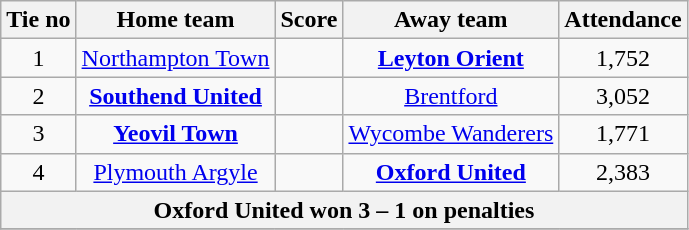<table class="wikitable" style="text-align: center">
<tr>
<th>Tie no</th>
<th>Home team</th>
<th>Score</th>
<th>Away team</th>
<th>Attendance</th>
</tr>
<tr>
<td>1</td>
<td><a href='#'>Northampton Town</a></td>
<td></td>
<td><strong><a href='#'>Leyton Orient</a></strong></td>
<td>1,752</td>
</tr>
<tr>
<td>2</td>
<td><strong><a href='#'>Southend United</a></strong></td>
<td></td>
<td><a href='#'>Brentford</a></td>
<td>3,052</td>
</tr>
<tr>
<td>3</td>
<td><strong><a href='#'>Yeovil Town</a></strong></td>
<td></td>
<td><a href='#'>Wycombe Wanderers</a></td>
<td>1,771</td>
</tr>
<tr>
<td>4</td>
<td><a href='#'>Plymouth Argyle</a></td>
<td></td>
<td><strong><a href='#'>Oxford United</a></strong></td>
<td>2,383</td>
</tr>
<tr>
<th colspan="5">Oxford United won 3 – 1 on penalties</th>
</tr>
<tr>
</tr>
</table>
